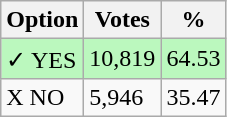<table class="wikitable">
<tr>
<th>Option</th>
<th>Votes</th>
<th>%</th>
</tr>
<tr>
<td style=background:#bbf8be>✓ YES</td>
<td style=background:#bbf8be>10,819</td>
<td style=background:#bbf8be>64.53</td>
</tr>
<tr>
<td>X NO</td>
<td>5,946</td>
<td>35.47</td>
</tr>
</table>
